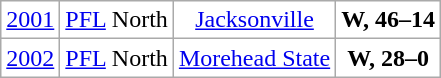<table class="wikitable" style="text-align:center; background:white;">
<tr>
<td><a href='#'>2001</a></td>
<td><a href='#'>PFL</a> North</td>
<td><a href='#'>Jacksonville</a></td>
<td><strong>W, 46–14</strong></td>
</tr>
<tr align="center">
<td><a href='#'>2002</a></td>
<td><a href='#'>PFL</a> North</td>
<td><a href='#'>Morehead State</a></td>
<td><strong>W, 28–0</strong></td>
</tr>
</table>
